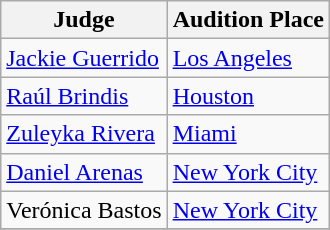<table class="wikitable">
<tr>
<th>Judge</th>
<th>Audition Place</th>
</tr>
<tr>
<td><a href='#'>Jackie Guerrido</a></td>
<td><a href='#'>Los Angeles</a></td>
</tr>
<tr>
<td><a href='#'>Raúl Brindis</a></td>
<td><a href='#'>Houston</a></td>
</tr>
<tr>
<td><a href='#'>Zuleyka Rivera</a></td>
<td><a href='#'>Miami</a></td>
</tr>
<tr>
<td><a href='#'>Daniel Arenas</a></td>
<td><a href='#'>New York City</a></td>
</tr>
<tr>
<td>Verónica Bastos</td>
<td><a href='#'>New York City</a></td>
</tr>
<tr>
</tr>
</table>
